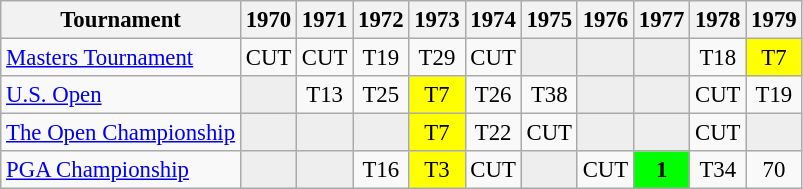<table class="wikitable" style="font-size:95%;text-align:center;">
<tr>
<th>Tournament</th>
<th>1970</th>
<th>1971</th>
<th>1972</th>
<th>1973</th>
<th>1974</th>
<th>1975</th>
<th>1976</th>
<th>1977</th>
<th>1978</th>
<th>1979</th>
</tr>
<tr>
<td align=left><a href='#'>Masters Tournament</a></td>
<td>CUT</td>
<td>CUT</td>
<td>T19</td>
<td>T29</td>
<td>CUT</td>
<td style="background:#eeeeee;"></td>
<td style="background:#eeeeee;"></td>
<td style="background:#eeeeee;"></td>
<td>T18</td>
<td style="background:yellow;">T7</td>
</tr>
<tr>
<td align=left><a href='#'>U.S. Open</a></td>
<td style="background:#eeeeee;"></td>
<td>T13</td>
<td>T25</td>
<td style="background:yellow;">T7</td>
<td>T26</td>
<td>T38</td>
<td style="background:#eeeeee;"></td>
<td style="background:#eeeeee;"></td>
<td>CUT</td>
<td>T19</td>
</tr>
<tr>
<td align=left><a href='#'>The Open Championship</a></td>
<td style="background:#eeeeee;"></td>
<td style="background:#eeeeee;"></td>
<td style="background:#eeeeee;"></td>
<td style="background:yellow;">T7</td>
<td>T22</td>
<td>CUT</td>
<td style="background:#eeeeee;"></td>
<td style="background:#eeeeee;"></td>
<td>CUT</td>
<td style="background:#eeeeee;"></td>
</tr>
<tr>
<td align=left><a href='#'>PGA Championship</a></td>
<td style="background:#eeeeee;"></td>
<td style="background:#eeeeee;"></td>
<td>T16</td>
<td style="background:yellow;">T3</td>
<td>CUT</td>
<td style="background:#eeeeee;"></td>
<td>CUT</td>
<td style="background:lime;"><strong>1</strong></td>
<td>T34</td>
<td>70</td>
</tr>
</table>
